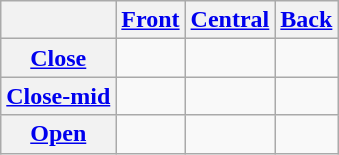<table class="wikitable">
<tr>
<th></th>
<th><a href='#'>Front</a></th>
<th><a href='#'>Central</a></th>
<th><a href='#'>Back</a></th>
</tr>
<tr align="center">
<th><a href='#'>Close</a></th>
<td> </td>
<td></td>
<td> </td>
</tr>
<tr align="center">
<th><a href='#'>Close-mid</a></th>
<td> </td>
<td></td>
<td> </td>
</tr>
<tr align="center">
<th><a href='#'>Open</a></th>
<td></td>
<td> </td>
<td></td>
</tr>
</table>
